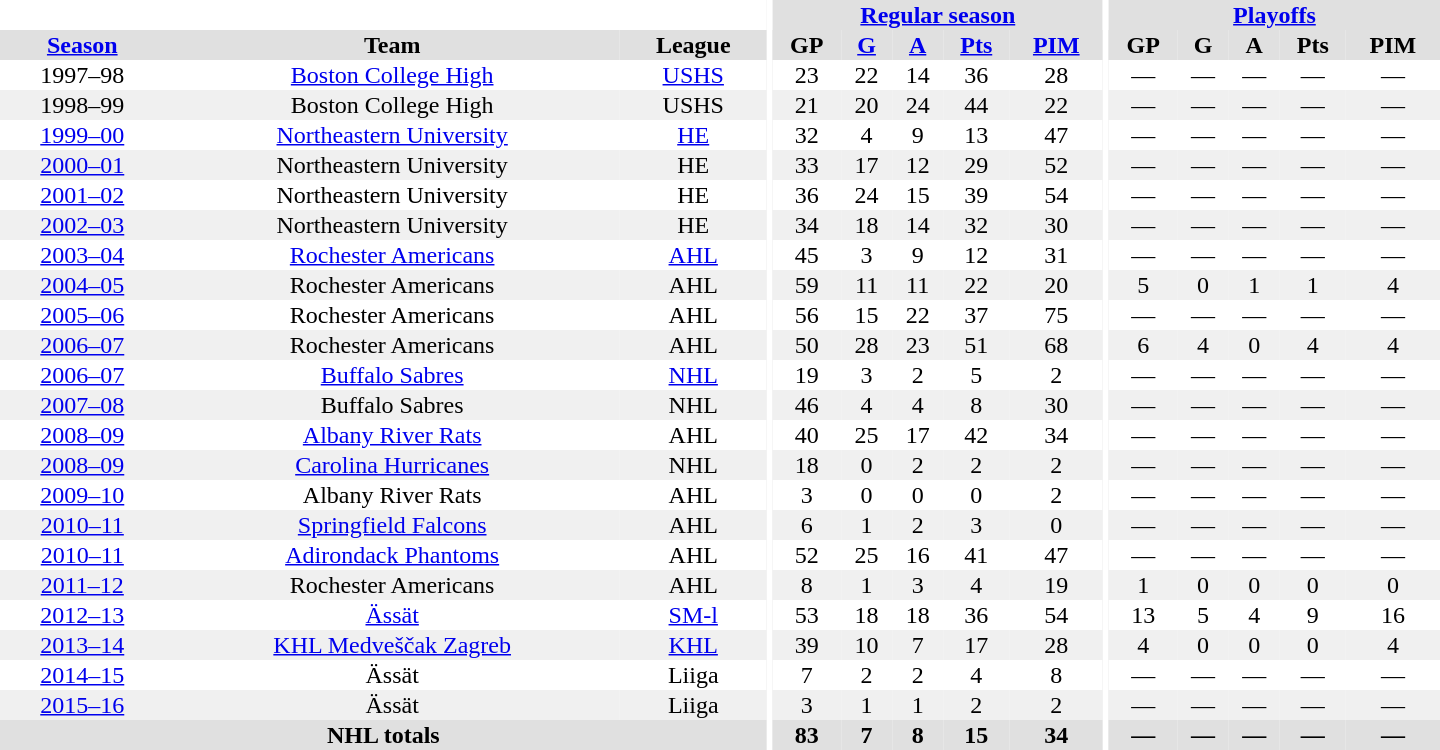<table border="0" cellpadding="1" cellspacing="0" style="text-align:center; width:60em">
<tr bgcolor="#e0e0e0">
<th colspan="3" bgcolor="#ffffff"></th>
<th rowspan="99" bgcolor="#ffffff"></th>
<th colspan="5"><a href='#'>Regular season</a></th>
<th rowspan="99" bgcolor="#ffffff"></th>
<th colspan="5"><a href='#'>Playoffs</a></th>
</tr>
<tr bgcolor="#e0e0e0">
<th><a href='#'>Season</a></th>
<th>Team</th>
<th>League</th>
<th>GP</th>
<th><a href='#'>G</a></th>
<th><a href='#'>A</a></th>
<th><a href='#'>Pts</a></th>
<th><a href='#'>PIM</a></th>
<th>GP</th>
<th>G</th>
<th>A</th>
<th>Pts</th>
<th>PIM</th>
</tr>
<tr align="center">
<td>1997–98</td>
<td><a href='#'>Boston College High</a></td>
<td><a href='#'>USHS</a></td>
<td>23</td>
<td>22</td>
<td>14</td>
<td>36</td>
<td>28</td>
<td>—</td>
<td>—</td>
<td>—</td>
<td>—</td>
<td>—</td>
</tr>
<tr align="center" bgcolor="#f0f0f0">
<td>1998–99</td>
<td>Boston College High</td>
<td>USHS</td>
<td>21</td>
<td>20</td>
<td>24</td>
<td>44</td>
<td>22</td>
<td>—</td>
<td>—</td>
<td>—</td>
<td>—</td>
<td>—</td>
</tr>
<tr align="center">
<td><a href='#'>1999–00</a></td>
<td><a href='#'>Northeastern University</a></td>
<td><a href='#'>HE</a></td>
<td>32</td>
<td>4</td>
<td>9</td>
<td>13</td>
<td>47</td>
<td>—</td>
<td>—</td>
<td>—</td>
<td>—</td>
<td>—</td>
</tr>
<tr align="center" bgcolor="#f0f0f0">
<td><a href='#'>2000–01</a></td>
<td>Northeastern University</td>
<td>HE</td>
<td>33</td>
<td>17</td>
<td>12</td>
<td>29</td>
<td>52</td>
<td>—</td>
<td>—</td>
<td>—</td>
<td>—</td>
<td>—</td>
</tr>
<tr align="center">
<td><a href='#'>2001–02</a></td>
<td>Northeastern University</td>
<td>HE</td>
<td>36</td>
<td>24</td>
<td>15</td>
<td>39</td>
<td>54</td>
<td>—</td>
<td>—</td>
<td>—</td>
<td>—</td>
<td>—</td>
</tr>
<tr align="center" bgcolor="#f0f0f0">
<td><a href='#'>2002–03</a></td>
<td>Northeastern University</td>
<td>HE</td>
<td>34</td>
<td>18</td>
<td>14</td>
<td>32</td>
<td>30</td>
<td>—</td>
<td>—</td>
<td>—</td>
<td>—</td>
<td>—</td>
</tr>
<tr align="center">
<td><a href='#'>2003–04</a></td>
<td><a href='#'>Rochester Americans</a></td>
<td><a href='#'>AHL</a></td>
<td>45</td>
<td>3</td>
<td>9</td>
<td>12</td>
<td>31</td>
<td>—</td>
<td>—</td>
<td>—</td>
<td>—</td>
<td>—</td>
</tr>
<tr align="center" bgcolor="#f0f0f0">
<td><a href='#'>2004–05</a></td>
<td>Rochester Americans</td>
<td>AHL</td>
<td>59</td>
<td>11</td>
<td>11</td>
<td>22</td>
<td>20</td>
<td>5</td>
<td>0</td>
<td>1</td>
<td>1</td>
<td>4</td>
</tr>
<tr align="center">
<td><a href='#'>2005–06</a></td>
<td>Rochester Americans</td>
<td>AHL</td>
<td>56</td>
<td>15</td>
<td>22</td>
<td>37</td>
<td>75</td>
<td>—</td>
<td>—</td>
<td>—</td>
<td>—</td>
<td>—</td>
</tr>
<tr align="center" bgcolor="f0f0f0">
<td><a href='#'>2006–07</a></td>
<td>Rochester Americans</td>
<td>AHL</td>
<td>50</td>
<td>28</td>
<td>23</td>
<td>51</td>
<td>68</td>
<td>6</td>
<td>4</td>
<td>0</td>
<td>4</td>
<td>4</td>
</tr>
<tr align="center">
<td><a href='#'>2006–07</a></td>
<td><a href='#'>Buffalo Sabres</a></td>
<td><a href='#'>NHL</a></td>
<td>19</td>
<td>3</td>
<td>2</td>
<td>5</td>
<td>2</td>
<td>—</td>
<td>—</td>
<td>—</td>
<td>—</td>
<td>—</td>
</tr>
<tr align="center" bgcolor="#f0f0f0">
<td><a href='#'>2007–08</a></td>
<td>Buffalo Sabres</td>
<td>NHL</td>
<td>46</td>
<td>4</td>
<td>4</td>
<td>8</td>
<td>30</td>
<td>—</td>
<td>—</td>
<td>—</td>
<td>—</td>
<td>—</td>
</tr>
<tr align="center">
<td><a href='#'>2008–09</a></td>
<td><a href='#'>Albany River Rats</a></td>
<td>AHL</td>
<td>40</td>
<td>25</td>
<td>17</td>
<td>42</td>
<td>34</td>
<td>—</td>
<td>—</td>
<td>—</td>
<td>—</td>
<td>—</td>
</tr>
<tr align="center" bgcolor="f0f0f0">
<td><a href='#'>2008–09</a></td>
<td><a href='#'>Carolina Hurricanes</a></td>
<td>NHL</td>
<td>18</td>
<td>0</td>
<td>2</td>
<td>2</td>
<td>2</td>
<td>—</td>
<td>—</td>
<td>—</td>
<td>—</td>
<td>—</td>
</tr>
<tr align="center">
<td><a href='#'>2009–10</a></td>
<td>Albany River Rats</td>
<td>AHL</td>
<td>3</td>
<td>0</td>
<td>0</td>
<td>0</td>
<td>2</td>
<td>—</td>
<td>—</td>
<td>—</td>
<td>—</td>
<td>—</td>
</tr>
<tr align="center" bgcolor="f0f0f0">
<td><a href='#'>2010–11</a></td>
<td><a href='#'>Springfield Falcons</a></td>
<td>AHL</td>
<td>6</td>
<td>1</td>
<td>2</td>
<td>3</td>
<td>0</td>
<td>—</td>
<td>—</td>
<td>—</td>
<td>—</td>
<td>—</td>
</tr>
<tr align="center">
<td><a href='#'>2010–11</a></td>
<td><a href='#'>Adirondack Phantoms</a></td>
<td>AHL</td>
<td>52</td>
<td>25</td>
<td>16</td>
<td>41</td>
<td>47</td>
<td>—</td>
<td>—</td>
<td>—</td>
<td>—</td>
<td>—</td>
</tr>
<tr align="center" bgcolor="f0f0f0">
<td><a href='#'>2011–12</a></td>
<td>Rochester Americans</td>
<td>AHL</td>
<td>8</td>
<td>1</td>
<td>3</td>
<td>4</td>
<td>19</td>
<td>1</td>
<td>0</td>
<td>0</td>
<td>0</td>
<td>0</td>
</tr>
<tr align="center">
<td><a href='#'>2012–13</a></td>
<td><a href='#'>Ässät</a></td>
<td><a href='#'>SM-l</a></td>
<td>53</td>
<td>18</td>
<td>18</td>
<td>36</td>
<td>54</td>
<td>13</td>
<td>5</td>
<td>4</td>
<td>9</td>
<td>16</td>
</tr>
<tr align="center" bgcolor="f0f0f0">
<td><a href='#'>2013–14</a></td>
<td><a href='#'>KHL Medveščak Zagreb</a></td>
<td><a href='#'>KHL</a></td>
<td>39</td>
<td>10</td>
<td>7</td>
<td>17</td>
<td>28</td>
<td>4</td>
<td>0</td>
<td>0</td>
<td>0</td>
<td>4</td>
</tr>
<tr align="center">
<td><a href='#'>2014–15</a></td>
<td>Ässät</td>
<td>Liiga</td>
<td>7</td>
<td>2</td>
<td>2</td>
<td>4</td>
<td>8</td>
<td>—</td>
<td>—</td>
<td>—</td>
<td>—</td>
<td>—</td>
</tr>
<tr align="center" bgcolor="f0f0f0">
<td><a href='#'>2015–16</a></td>
<td>Ässät</td>
<td>Liiga</td>
<td>3</td>
<td>1</td>
<td>1</td>
<td>2</td>
<td>2</td>
<td>—</td>
<td>—</td>
<td>—</td>
<td>—</td>
<td>—</td>
</tr>
<tr align="center" bgcolor="#e0e0e0">
<th colspan="3">NHL totals</th>
<th>83</th>
<th>7</th>
<th>8</th>
<th>15</th>
<th>34</th>
<th>—</th>
<th>—</th>
<th>—</th>
<th>—</th>
<th>—</th>
</tr>
</table>
